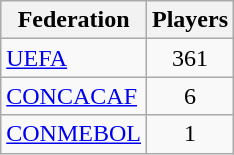<table class="wikitable sortable">
<tr>
<th>Federation</th>
<th>Players</th>
</tr>
<tr>
<td><a href='#'>UEFA</a></td>
<td style="text-align:center">361</td>
</tr>
<tr>
<td><a href='#'>CONCACAF</a></td>
<td style="text-align:center">6</td>
</tr>
<tr>
<td><a href='#'>CONMEBOL</a></td>
<td style="text-align:center">1</td>
</tr>
</table>
